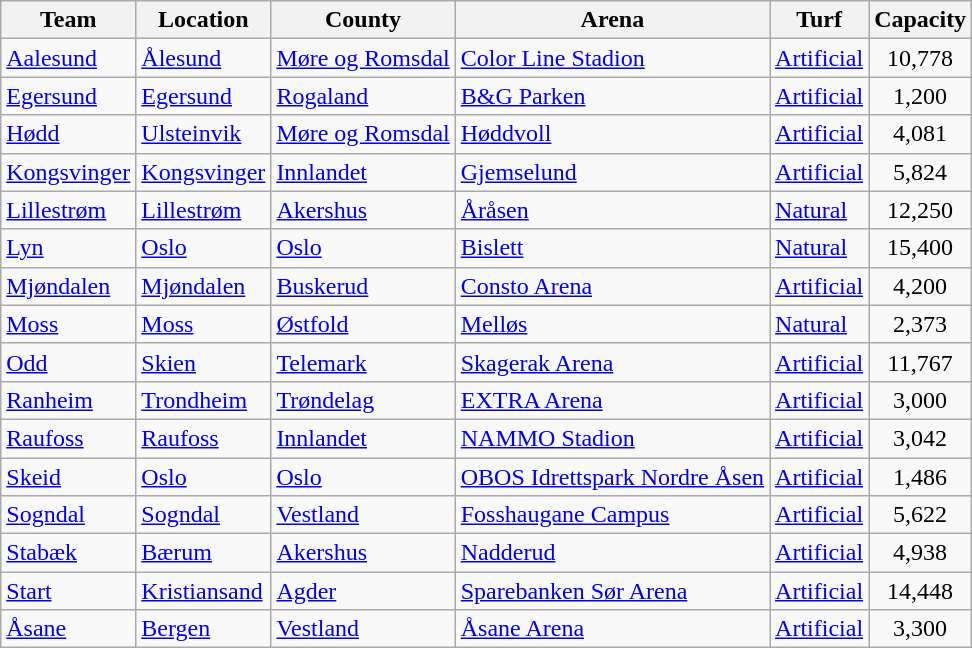<table class="wikitable sortable" border="1">
<tr>
<th>Team</th>
<th>Location</th>
<th>County</th>
<th>Arena</th>
<th>Turf</th>
<th>Capacity</th>
</tr>
<tr>
<td><a href='#'>Aalesund</a></td>
<td><a href='#'>Ålesund</a></td>
<td><a href='#'>Møre og Romsdal</a></td>
<td><a href='#'>Color Line Stadion</a></td>
<td><a href='#'>Artificial</a></td>
<td align="center">10,778</td>
</tr>
<tr>
<td><a href='#'>Egersund</a></td>
<td><a href='#'>Egersund</a></td>
<td><a href='#'>Rogaland</a></td>
<td><a href='#'>B&G Parken</a></td>
<td><a href='#'>Artificial</a></td>
<td align="center">1,200</td>
</tr>
<tr>
<td><a href='#'>Hødd</a></td>
<td><a href='#'>Ulsteinvik</a></td>
<td><a href='#'>Møre og Romsdal</a></td>
<td><a href='#'>Høddvoll</a></td>
<td><a href='#'>Artificial</a></td>
<td align="center">4,081</td>
</tr>
<tr>
<td><a href='#'>Kongsvinger</a></td>
<td><a href='#'>Kongsvinger</a></td>
<td><a href='#'>Innlandet</a></td>
<td><a href='#'>Gjemselund</a></td>
<td><a href='#'>Artificial</a></td>
<td align="center">5,824</td>
</tr>
<tr>
<td><a href='#'>Lillestrøm</a></td>
<td><a href='#'>Lillestrøm</a></td>
<td><a href='#'>Akershus</a></td>
<td><a href='#'>Åråsen</a></td>
<td><a href='#'>Natural</a></td>
<td align="center">12,250</td>
</tr>
<tr>
<td><a href='#'>Lyn</a></td>
<td><a href='#'>Oslo</a></td>
<td><a href='#'>Oslo</a></td>
<td><a href='#'>Bislett</a></td>
<td><a href='#'>Natural</a></td>
<td align="center">15,400</td>
</tr>
<tr>
<td><a href='#'>Mjøndalen</a></td>
<td><a href='#'>Mjøndalen</a></td>
<td><a href='#'>Buskerud</a></td>
<td><a href='#'>Consto Arena</a></td>
<td><a href='#'>Artificial</a></td>
<td align="center">4,200</td>
</tr>
<tr>
<td><a href='#'>Moss</a></td>
<td><a href='#'>Moss</a></td>
<td><a href='#'>Østfold</a></td>
<td><a href='#'>Melløs</a></td>
<td><a href='#'>Natural</a></td>
<td align="center">2,373</td>
</tr>
<tr>
<td><a href='#'>Odd</a></td>
<td><a href='#'>Skien</a></td>
<td><a href='#'>Telemark</a></td>
<td><a href='#'>Skagerak Arena</a></td>
<td><a href='#'>Artificial</a></td>
<td align="center">11,767</td>
</tr>
<tr>
<td><a href='#'>Ranheim</a></td>
<td><a href='#'>Trondheim</a></td>
<td><a href='#'>Trøndelag</a></td>
<td><a href='#'>EXTRA Arena</a></td>
<td><a href='#'>Artificial</a></td>
<td align="center">3,000</td>
</tr>
<tr>
<td><a href='#'>Raufoss</a></td>
<td><a href='#'>Raufoss</a></td>
<td><a href='#'>Innlandet</a></td>
<td><a href='#'>NAMMO Stadion</a></td>
<td><a href='#'>Artificial</a></td>
<td align="center">3,042</td>
</tr>
<tr>
<td><a href='#'>Skeid</a></td>
<td><a href='#'>Oslo</a></td>
<td><a href='#'>Oslo</a></td>
<td><a href='#'>OBOS Idrettspark Nordre Åsen</a></td>
<td><a href='#'>Artificial</a></td>
<td align="center">1,486</td>
</tr>
<tr>
<td><a href='#'>Sogndal</a></td>
<td><a href='#'>Sogndal</a></td>
<td><a href='#'>Vestland</a></td>
<td><a href='#'>Fosshaugane Campus</a></td>
<td><a href='#'>Artificial</a></td>
<td align="center">5,622</td>
</tr>
<tr>
<td><a href='#'>Stabæk</a></td>
<td><a href='#'>Bærum</a></td>
<td><a href='#'>Akershus</a></td>
<td><a href='#'>Nadderud</a></td>
<td><a href='#'>Artificial</a></td>
<td align="center">4,938</td>
</tr>
<tr>
<td><a href='#'>Start</a></td>
<td><a href='#'>Kristiansand</a></td>
<td><a href='#'>Agder</a></td>
<td><a href='#'>Sparebanken Sør Arena</a></td>
<td><a href='#'>Artificial</a></td>
<td align="center">14,448</td>
</tr>
<tr>
<td><a href='#'>Åsane</a></td>
<td><a href='#'>Bergen</a></td>
<td><a href='#'>Vestland</a></td>
<td><a href='#'>Åsane Arena</a></td>
<td><a href='#'>Artificial</a></td>
<td align="center">3,300</td>
</tr>
</table>
